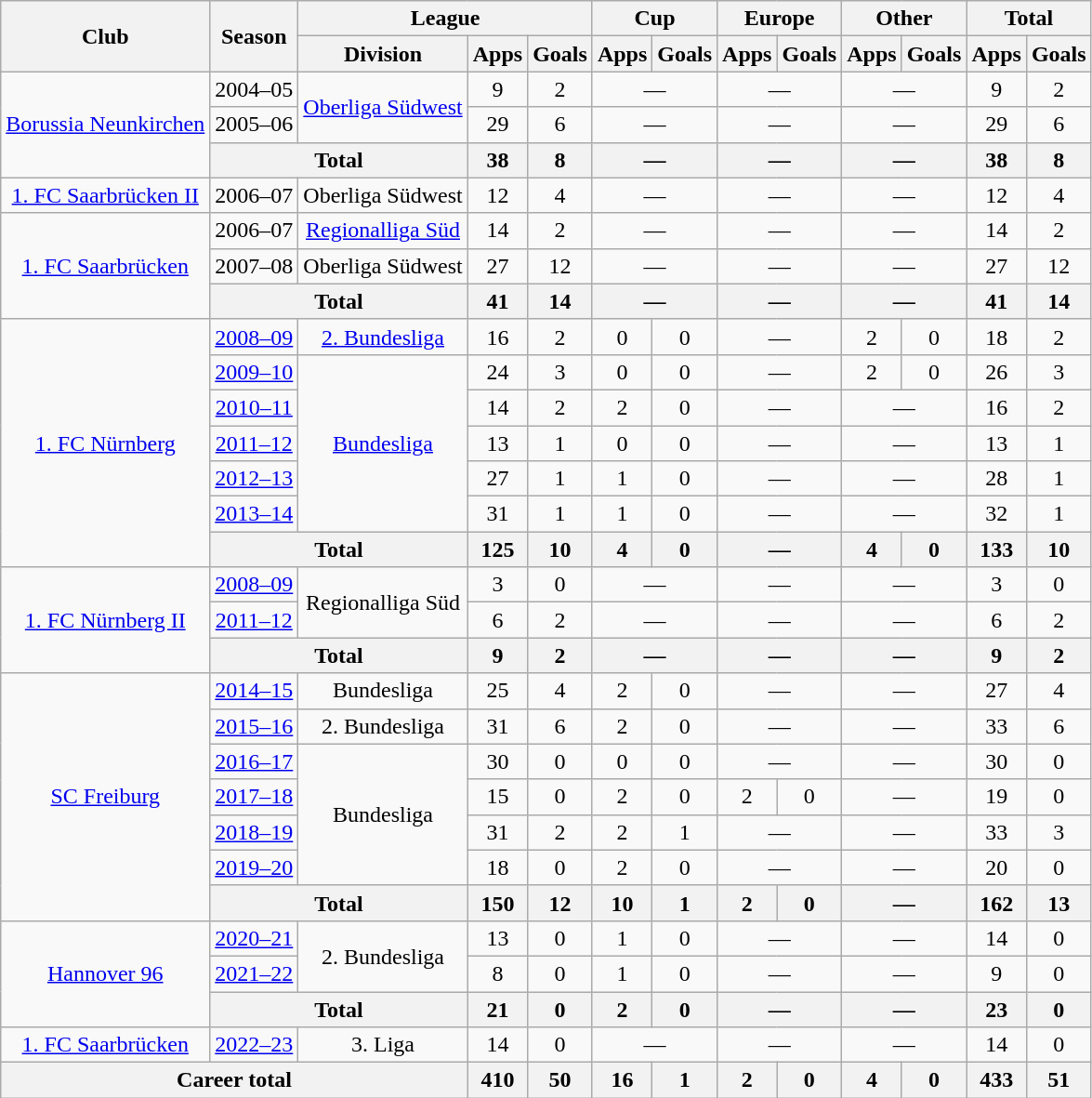<table class="wikitable" style="text-align:center">
<tr>
<th rowspan="2">Club</th>
<th rowspan="2">Season</th>
<th colspan="3">League</th>
<th colspan="2">Cup</th>
<th colspan="2">Europe</th>
<th colspan="2">Other</th>
<th colspan="2">Total</th>
</tr>
<tr>
<th>Division</th>
<th>Apps</th>
<th>Goals</th>
<th>Apps</th>
<th>Goals</th>
<th>Apps</th>
<th>Goals</th>
<th>Apps</th>
<th>Goals</th>
<th>Apps</th>
<th>Goals</th>
</tr>
<tr>
<td rowspan="3"><a href='#'>Borussia Neunkirchen</a></td>
<td>2004–05</td>
<td rowspan="2"><a href='#'>Oberliga Südwest</a></td>
<td>9</td>
<td>2</td>
<td colspan="2">—</td>
<td colspan="2">—</td>
<td colspan="2">—</td>
<td>9</td>
<td>2</td>
</tr>
<tr>
<td>2005–06</td>
<td>29</td>
<td>6</td>
<td colspan="2">—</td>
<td colspan="2">—</td>
<td colspan="2">—</td>
<td>29</td>
<td>6</td>
</tr>
<tr>
<th colspan="2">Total</th>
<th>38</th>
<th>8</th>
<th colspan="2">—</th>
<th colspan="2">—</th>
<th colspan="2">—</th>
<th>38</th>
<th>8</th>
</tr>
<tr>
<td><a href='#'>1. FC Saarbrücken II</a></td>
<td>2006–07</td>
<td>Oberliga Südwest</td>
<td>12</td>
<td>4</td>
<td colspan="2">—</td>
<td colspan="2">—</td>
<td colspan="2">—</td>
<td>12</td>
<td>4</td>
</tr>
<tr>
<td rowspan="3"><a href='#'>1. FC Saarbrücken</a></td>
<td>2006–07</td>
<td><a href='#'>Regionalliga Süd</a></td>
<td>14</td>
<td>2</td>
<td colspan="2">—</td>
<td colspan="2">—</td>
<td colspan="2">—</td>
<td>14</td>
<td>2</td>
</tr>
<tr>
<td>2007–08</td>
<td>Oberliga Südwest</td>
<td>27</td>
<td>12</td>
<td colspan="2">—</td>
<td colspan="2">—</td>
<td colspan="2">—</td>
<td>27</td>
<td>12</td>
</tr>
<tr>
<th colspan="2">Total</th>
<th>41</th>
<th>14</th>
<th colspan="2">—</th>
<th colspan="2">—</th>
<th colspan="2">—</th>
<th>41</th>
<th>14</th>
</tr>
<tr>
<td rowspan="7"><a href='#'>1. FC Nürnberg</a></td>
<td><a href='#'>2008–09</a></td>
<td><a href='#'>2. Bundesliga</a></td>
<td>16</td>
<td>2</td>
<td>0</td>
<td>0</td>
<td colspan="2">—</td>
<td>2</td>
<td>0</td>
<td>18</td>
<td>2</td>
</tr>
<tr>
<td><a href='#'>2009–10</a></td>
<td rowspan="5"><a href='#'>Bundesliga</a></td>
<td>24</td>
<td>3</td>
<td>0</td>
<td>0</td>
<td colspan="2">—</td>
<td>2</td>
<td>0</td>
<td>26</td>
<td>3</td>
</tr>
<tr>
<td><a href='#'>2010–11</a></td>
<td>14</td>
<td>2</td>
<td>2</td>
<td>0</td>
<td colspan="2">—</td>
<td colspan="2">—</td>
<td>16</td>
<td>2</td>
</tr>
<tr>
<td><a href='#'>2011–12</a></td>
<td>13</td>
<td>1</td>
<td>0</td>
<td>0</td>
<td colspan="2">—</td>
<td colspan="2">—</td>
<td>13</td>
<td>1</td>
</tr>
<tr>
<td><a href='#'>2012–13</a></td>
<td>27</td>
<td>1</td>
<td>1</td>
<td>0</td>
<td colspan="2">—</td>
<td colspan="2">—</td>
<td>28</td>
<td>1</td>
</tr>
<tr>
<td><a href='#'>2013–14</a></td>
<td>31</td>
<td>1</td>
<td>1</td>
<td>0</td>
<td colspan="2">—</td>
<td colspan="2">—</td>
<td>32</td>
<td>1</td>
</tr>
<tr>
<th colspan="2">Total</th>
<th>125</th>
<th>10</th>
<th>4</th>
<th>0</th>
<th colspan="2">—</th>
<th>4</th>
<th>0</th>
<th>133</th>
<th>10</th>
</tr>
<tr>
<td rowspan="3"><a href='#'>1. FC Nürnberg II</a></td>
<td><a href='#'>2008–09</a></td>
<td rowspan="2">Regionalliga Süd</td>
<td>3</td>
<td>0</td>
<td colspan="2">—</td>
<td colspan="2">—</td>
<td colspan="2">—</td>
<td>3</td>
<td>0</td>
</tr>
<tr>
<td><a href='#'>2011–12</a></td>
<td>6</td>
<td>2</td>
<td colspan="2">—</td>
<td colspan="2">—</td>
<td colspan="2">—</td>
<td>6</td>
<td>2</td>
</tr>
<tr>
<th colspan="2">Total</th>
<th>9</th>
<th>2</th>
<th colspan="2">—</th>
<th colspan="2">—</th>
<th colspan="2">—</th>
<th>9</th>
<th>2</th>
</tr>
<tr>
<td rowspan="7"><a href='#'>SC Freiburg</a></td>
<td><a href='#'>2014–15</a></td>
<td>Bundesliga</td>
<td>25</td>
<td>4</td>
<td>2</td>
<td>0</td>
<td colspan="2">—</td>
<td colspan="2">—</td>
<td>27</td>
<td>4</td>
</tr>
<tr>
<td><a href='#'>2015–16</a></td>
<td>2. Bundesliga</td>
<td>31</td>
<td>6</td>
<td>2</td>
<td>0</td>
<td colspan="2">—</td>
<td colspan="2">—</td>
<td>33</td>
<td>6</td>
</tr>
<tr>
<td><a href='#'>2016–17</a></td>
<td rowspan="4">Bundesliga</td>
<td>30</td>
<td>0</td>
<td>0</td>
<td>0</td>
<td colspan="2">—</td>
<td colspan="2">—</td>
<td>30</td>
<td>0</td>
</tr>
<tr>
<td><a href='#'>2017–18</a></td>
<td>15</td>
<td>0</td>
<td>2</td>
<td>0</td>
<td>2</td>
<td>0</td>
<td colspan="2">—</td>
<td>19</td>
<td>0</td>
</tr>
<tr>
<td><a href='#'>2018–19</a></td>
<td>31</td>
<td>2</td>
<td>2</td>
<td>1</td>
<td colspan="2">—</td>
<td colspan="2">—</td>
<td>33</td>
<td>3</td>
</tr>
<tr>
<td><a href='#'>2019–20</a></td>
<td>18</td>
<td>0</td>
<td>2</td>
<td>0</td>
<td colspan="2">—</td>
<td colspan="2">—</td>
<td>20</td>
<td>0</td>
</tr>
<tr>
<th colspan="2">Total</th>
<th>150</th>
<th>12</th>
<th>10</th>
<th>1</th>
<th>2</th>
<th>0</th>
<th colspan="2">—</th>
<th>162</th>
<th>13</th>
</tr>
<tr>
<td rowspan="3"><a href='#'>Hannover 96</a></td>
<td><a href='#'>2020–21</a></td>
<td rowspan="2">2. Bundesliga</td>
<td>13</td>
<td>0</td>
<td>1</td>
<td>0</td>
<td colspan="2">—</td>
<td colspan="2">—</td>
<td>14</td>
<td>0</td>
</tr>
<tr>
<td><a href='#'>2021–22</a></td>
<td>8</td>
<td>0</td>
<td>1</td>
<td>0</td>
<td colspan="2">—</td>
<td colspan="2">—</td>
<td>9</td>
<td>0</td>
</tr>
<tr>
<th colspan="2">Total</th>
<th>21</th>
<th>0</th>
<th>2</th>
<th>0</th>
<th colspan="2">—</th>
<th colspan="2">—</th>
<th>23</th>
<th>0</th>
</tr>
<tr>
<td><a href='#'>1. FC Saarbrücken</a></td>
<td><a href='#'>2022–23</a></td>
<td>3. Liga</td>
<td>14</td>
<td>0</td>
<td colspan="2">—</td>
<td colspan="2">—</td>
<td colspan="2">—</td>
<td>14</td>
<td>0</td>
</tr>
<tr>
<th colspan="3">Career total</th>
<th>410</th>
<th>50</th>
<th>16</th>
<th>1</th>
<th>2</th>
<th>0</th>
<th>4</th>
<th>0</th>
<th>433</th>
<th>51</th>
</tr>
</table>
